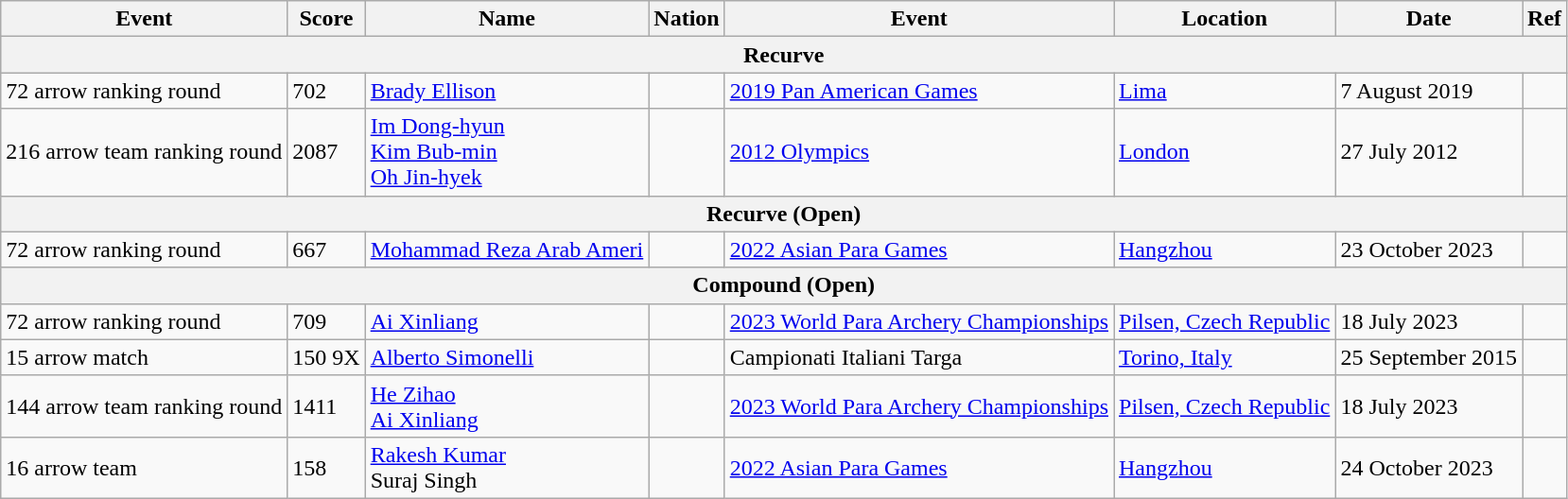<table class="wikitable">
<tr>
<th>Event</th>
<th>Score</th>
<th>Name</th>
<th>Nation</th>
<th>Event</th>
<th>Location</th>
<th>Date</th>
<th>Ref</th>
</tr>
<tr bgcolor="#DDDDDD">
<th colspan="8">Recurve</th>
</tr>
<tr>
<td>72 arrow ranking round</td>
<td>702</td>
<td><a href='#'>Brady Ellison</a></td>
<td></td>
<td><a href='#'>2019 Pan American Games</a></td>
<td><a href='#'>Lima</a></td>
<td>7 August 2019</td>
<td></td>
</tr>
<tr>
<td>216 arrow team ranking round</td>
<td>2087</td>
<td><a href='#'>Im Dong-hyun</a><br><a href='#'>Kim Bub-min</a><br><a href='#'>Oh Jin-hyek</a></td>
<td></td>
<td><a href='#'>2012 Olympics</a></td>
<td><a href='#'>London</a></td>
<td>27 July 2012</td>
<td></td>
</tr>
<tr>
<th colspan="8">Recurve (Open)</th>
</tr>
<tr>
<td>72 arrow ranking round</td>
<td>667</td>
<td><a href='#'>Mohammad Reza Arab Ameri</a></td>
<td></td>
<td><a href='#'>2022 Asian Para Games</a></td>
<td><a href='#'>Hangzhou</a></td>
<td>23 October 2023</td>
<td></td>
</tr>
<tr bgcolor="#DDDDDD">
<th colspan="8">Compound (Open)</th>
</tr>
<tr>
<td>72 arrow ranking round</td>
<td>709</td>
<td><a href='#'>Ai Xinliang</a></td>
<td></td>
<td><a href='#'>2023 World Para Archery Championships</a></td>
<td><a href='#'>Pilsen, Czech Republic</a></td>
<td>18 July 2023</td>
<td></td>
</tr>
<tr>
<td>15 arrow match</td>
<td>150 9X</td>
<td><a href='#'>Alberto Simonelli</a></td>
<td></td>
<td>Campionati Italiani Targa</td>
<td><a href='#'>Torino, Italy</a></td>
<td>25 September 2015</td>
<td></td>
</tr>
<tr>
<td>144 arrow team ranking round</td>
<td>1411</td>
<td><a href='#'>He Zihao</a><br><a href='#'>Ai Xinliang</a></td>
<td></td>
<td><a href='#'>2023 World Para Archery Championships</a></td>
<td><a href='#'>Pilsen, Czech Republic</a></td>
<td>18 July 2023</td>
<td></td>
</tr>
<tr>
<td>16 arrow team</td>
<td>158</td>
<td><a href='#'>Rakesh Kumar</a><br>Suraj Singh</td>
<td></td>
<td><a href='#'>2022 Asian Para Games</a></td>
<td><a href='#'>Hangzhou</a></td>
<td>24 October 2023</td>
<td></td>
</tr>
</table>
